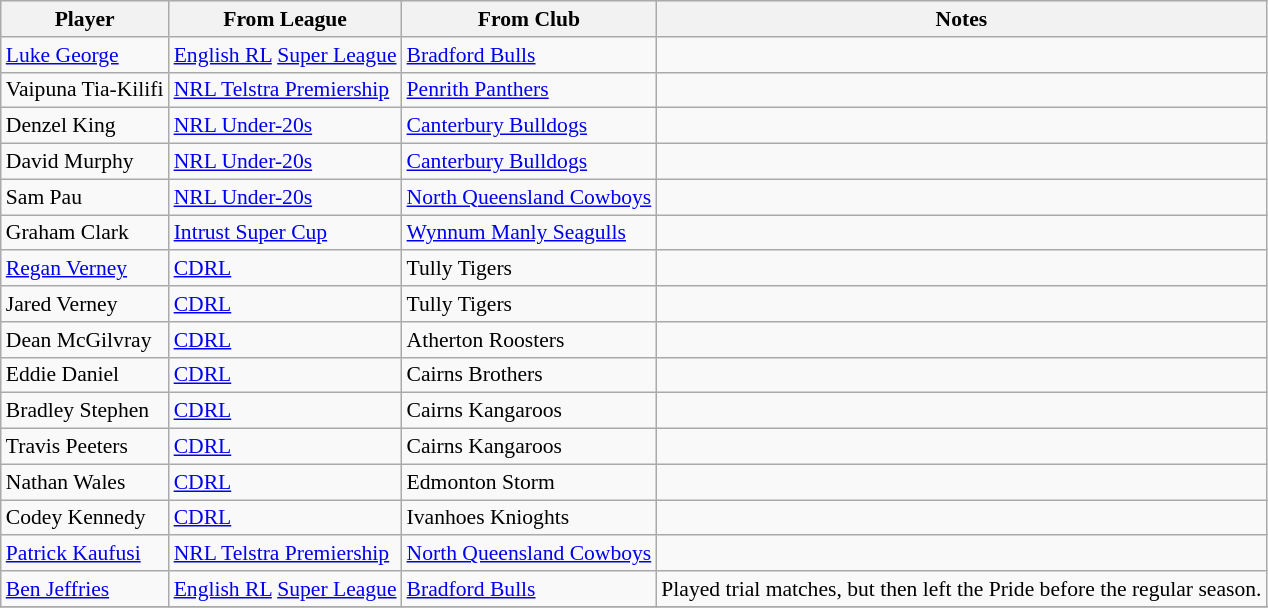<table class="wikitable" style="font-size:90%">
<tr bgcolor="#efefef">
<th width=" ">Player</th>
<th width=" ">From League</th>
<th width=" ">From Club</th>
<th width=" ">Notes</th>
</tr>
<tr>
<td><a href='#'>Luke George</a></td>
<td><a href='#'>English RL</a> <a href='#'>Super League</a></td>
<td> <a href='#'>Bradford Bulls</a></td>
<td></td>
</tr>
<tr>
<td>Vaipuna Tia-Kilifi</td>
<td><a href='#'>NRL Telstra Premiership</a></td>
<td> <a href='#'>Penrith Panthers</a></td>
</tr>
<tr>
<td>Denzel King</td>
<td><a href='#'>NRL Under-20s</a></td>
<td> <a href='#'>Canterbury Bulldogs</a></td>
<td></td>
</tr>
<tr>
<td>David Murphy</td>
<td><a href='#'>NRL Under-20s</a></td>
<td> <a href='#'>Canterbury Bulldogs</a></td>
<td></td>
</tr>
<tr>
<td>Sam Pau</td>
<td><a href='#'>NRL Under-20s</a></td>
<td> <a href='#'>North Queensland Cowboys</a></td>
<td></td>
</tr>
<tr>
<td>Graham Clark</td>
<td><a href='#'>Intrust Super Cup</a></td>
<td> <a href='#'>Wynnum Manly Seagulls</a></td>
<td></td>
</tr>
<tr>
<td><a href='#'>Regan Verney</a></td>
<td><a href='#'>CDRL</a></td>
<td> Tully Tigers</td>
<td></td>
</tr>
<tr>
<td>Jared Verney</td>
<td><a href='#'>CDRL</a></td>
<td> Tully Tigers</td>
<td></td>
</tr>
<tr>
<td>Dean McGilvray</td>
<td><a href='#'>CDRL</a></td>
<td> Atherton Roosters</td>
<td></td>
</tr>
<tr>
<td>Eddie Daniel</td>
<td><a href='#'>CDRL</a></td>
<td> Cairns Brothers</td>
<td></td>
</tr>
<tr>
<td>Bradley Stephen</td>
<td><a href='#'>CDRL</a></td>
<td> Cairns Kangaroos</td>
<td></td>
</tr>
<tr>
<td>Travis Peeters</td>
<td><a href='#'>CDRL</a></td>
<td> Cairns Kangaroos</td>
<td></td>
</tr>
<tr>
<td>Nathan Wales</td>
<td><a href='#'>CDRL</a></td>
<td> Edmonton Storm</td>
<td></td>
</tr>
<tr>
<td>Codey Kennedy</td>
<td><a href='#'>CDRL</a></td>
<td> Ivanhoes Knioghts</td>
<td></td>
</tr>
<tr>
<td><a href='#'>Patrick Kaufusi</a></td>
<td><a href='#'>NRL Telstra Premiership</a></td>
<td> <a href='#'>North Queensland Cowboys</a></td>
<td></td>
</tr>
<tr>
<td><a href='#'>Ben Jeffries</a></td>
<td><a href='#'>English RL</a> <a href='#'>Super League</a></td>
<td> <a href='#'>Bradford Bulls</a></td>
<td>Played trial matches, but then left the Pride before the regular season.</td>
</tr>
<tr>
</tr>
</table>
